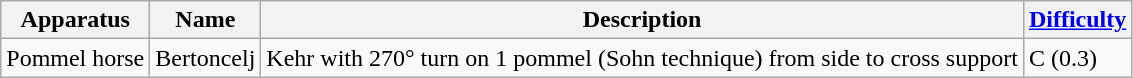<table class="wikitable">
<tr>
<th>Apparatus</th>
<th>Name</th>
<th>Description</th>
<th><a href='#'>Difficulty</a></th>
</tr>
<tr>
<td>Pommel horse</td>
<td>Bertoncelj</td>
<td>Kehr with 270° turn on 1 pommel (Sohn technique) from side to cross support</td>
<td>C (0.3)</td>
</tr>
</table>
